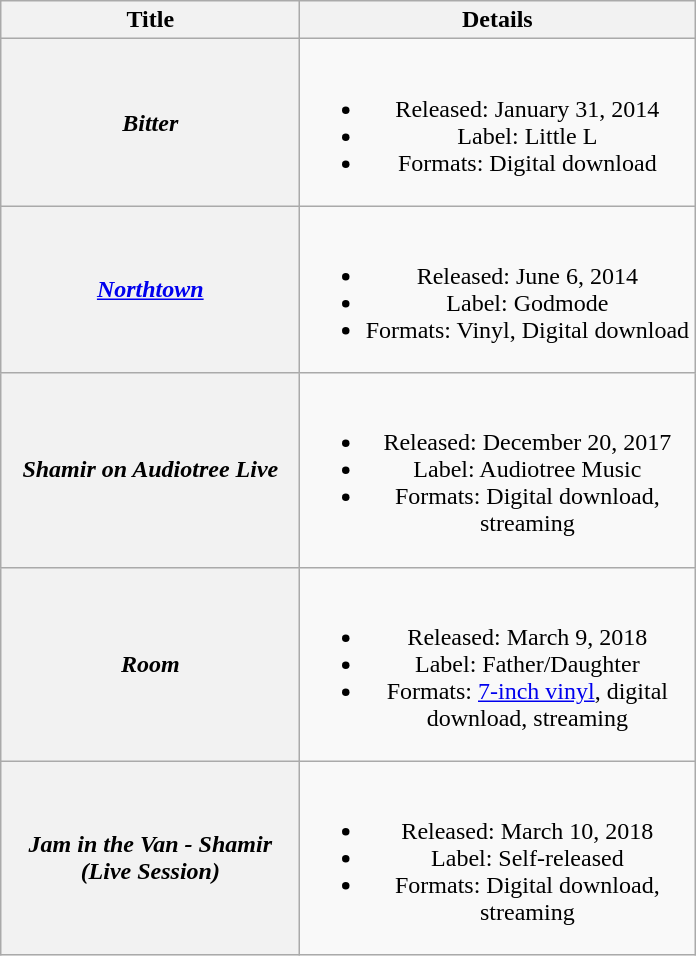<table class="wikitable plainrowheaders" style="text-align:center;" border="1">
<tr>
<th scope="col" rowspan="1" style="width:12em;">Title</th>
<th scope="col" rowspan="1" style="width:16em;">Details</th>
</tr>
<tr>
<th scope="row"><em>Bitter</em></th>
<td><br><ul><li>Released: January 31, 2014</li><li>Label: Little L</li><li>Formats: Digital download</li></ul></td>
</tr>
<tr>
<th scope="row"><em><a href='#'>Northtown</a></em></th>
<td><br><ul><li>Released: June 6, 2014</li><li>Label: Godmode</li><li>Formats: Vinyl, Digital download</li></ul></td>
</tr>
<tr>
<th scope="row"><em>Shamir on Audiotree Live</em></th>
<td><br><ul><li>Released: December 20, 2017</li><li>Label: Audiotree Music</li><li>Formats: Digital download, streaming</li></ul></td>
</tr>
<tr>
<th scope="row"><em>Room</em></th>
<td><br><ul><li>Released: March 9, 2018</li><li>Label: Father/Daughter</li><li>Formats: <a href='#'>7-inch vinyl</a>, digital download, streaming</li></ul></td>
</tr>
<tr>
<th scope="row"><em>Jam in the Van - Shamir (Live Session)</em></th>
<td><br><ul><li>Released: March 10, 2018</li><li>Label: Self-released</li><li>Formats: Digital download, streaming</li></ul></td>
</tr>
</table>
